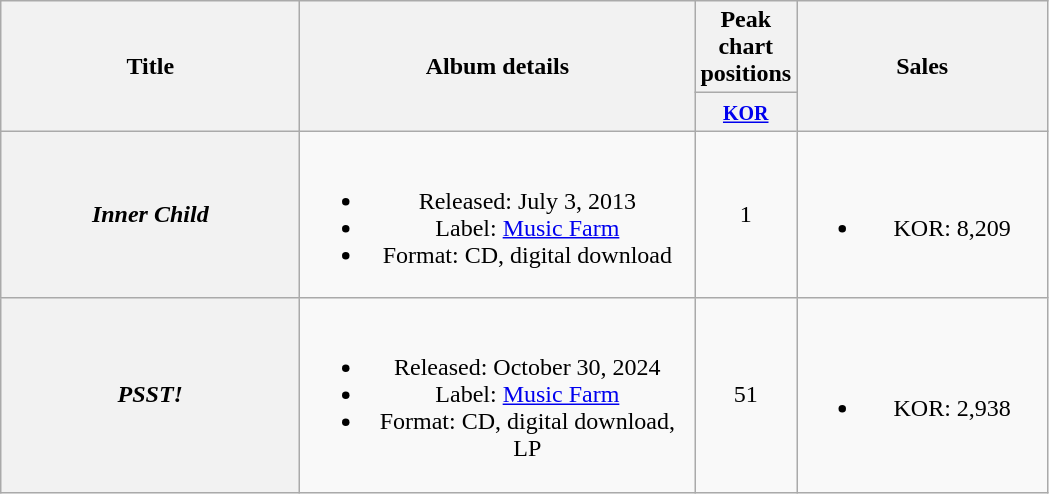<table class="wikitable plainrowheaders" style="text-align:center;">
<tr>
<th scope="col" rowspan="2" style="width:12em;">Title</th>
<th scope="col" rowspan="2" style="width:16em;">Album details</th>
<th scope="col" colspan="1">Peak chart positions</th>
<th scope="col" rowspan="2" style="width:10em;">Sales</th>
</tr>
<tr>
<th scope="col" width="30"><small><a href='#'>KOR</a></small><br></th>
</tr>
<tr>
<th scope="row"><em>Inner Child</em></th>
<td><br><ul><li>Released: July 3, 2013</li><li>Label: <a href='#'>Music Farm</a></li><li>Format: CD, digital download</li></ul></td>
<td>1</td>
<td><br><ul><li>KOR: 8,209</li></ul></td>
</tr>
<tr>
<th scope="row"><em>PSST!</em></th>
<td><br><ul><li>Released: October 30, 2024</li><li>Label: <a href='#'>Music Farm</a></li><li>Format: CD, digital download, LP</li></ul></td>
<td>51</td>
<td><br><ul><li>KOR: 2,938</li></ul></td>
</tr>
</table>
